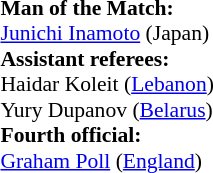<table width=100% style="font-size: 90%">
<tr>
<td><br><strong>Man of the Match:</strong>
<br><a href='#'>Junichi Inamoto</a> (Japan)<br><strong>Assistant referees:</strong>
<br>Haidar Koleit (<a href='#'>Lebanon</a>)
<br>Yury Dupanov (<a href='#'>Belarus</a>)
<br><strong>Fourth official:</strong>
<br><a href='#'>Graham Poll</a> (<a href='#'>England</a>)</td>
</tr>
</table>
